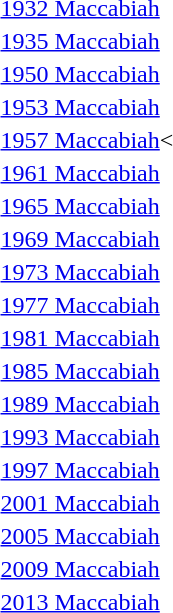<table>
<tr valign="top">
<td><a href='#'>1932 Maccabiah</a></td>
<td></td>
<td></td>
<td></td>
</tr>
<tr>
<td><a href='#'>1935 Maccabiah</a></td>
<td></td>
<td></td>
<td></td>
</tr>
<tr>
<td><a href='#'>1950 Maccabiah</a></td>
<td></td>
<td></td>
<td></td>
</tr>
<tr>
<td><a href='#'>1953 Maccabiah</a></td>
<td></td>
<td></td>
<td></td>
</tr>
<tr>
<td><a href='#'>1957 Maccabiah</a><</td>
<td></td>
<td></td>
<td></td>
</tr>
<tr>
<td><a href='#'>1961 Maccabiah</a></td>
<td></td>
<td></td>
<td></td>
</tr>
<tr>
<td><a href='#'>1965 Maccabiah</a></td>
<td></td>
<td></td>
<td></td>
</tr>
<tr>
<td><a href='#'>1969 Maccabiah</a></td>
<td></td>
<td></td>
<td></td>
</tr>
<tr>
<td><a href='#'>1973 Maccabiah</a></td>
<td></td>
<td></td>
<td></td>
</tr>
<tr>
<td><a href='#'>1977 Maccabiah</a></td>
<td></td>
<td></td>
<td></td>
</tr>
<tr>
<td><a href='#'>1981 Maccabiah</a></td>
<td></td>
<td></td>
<td></td>
</tr>
<tr>
<td><a href='#'>1985 Maccabiah</a></td>
<td></td>
<td></td>
<td></td>
</tr>
<tr>
<td><a href='#'>1989 Maccabiah</a></td>
<td></td>
<td></td>
<td></td>
</tr>
<tr>
<td><a href='#'>1993 Maccabiah</a></td>
<td></td>
<td></td>
<td></td>
</tr>
<tr>
<td><a href='#'>1997 Maccabiah</a></td>
<td></td>
<td></td>
<td></td>
</tr>
<tr>
<td><a href='#'>2001 Maccabiah</a></td>
<td></td>
<td></td>
<td></td>
</tr>
<tr>
<td><a href='#'>2005 Maccabiah</a></td>
<td></td>
<td></td>
<td></td>
</tr>
<tr>
<td><a href='#'>2009 Maccabiah</a></td>
<td></td>
<td></td>
<td></td>
</tr>
<tr>
<td><a href='#'>2013 Maccabiah</a></td>
<td></td>
<td></td>
<td></td>
</tr>
</table>
